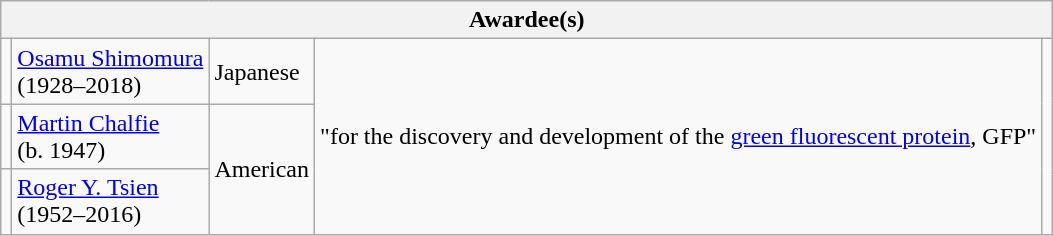<table class="wikitable">
<tr>
<th colspan="5">Awardee(s)</th>
</tr>
<tr>
<td></td>
<td><a href='#'>Osamu Shimomura</a><br>(1928–2018)</td>
<td> Japanese</td>
<td rowspan="3">"for the discovery and development of the <a href='#'>green fluorescent protein</a>, GFP"</td>
<td rowspan="3"></td>
</tr>
<tr>
<td></td>
<td><a href='#'>Martin Chalfie</a><br>(b. 1947)</td>
<td rowspan="2"> American</td>
</tr>
<tr>
<td></td>
<td><a href='#'>Roger Y. Tsien</a><br>(1952–2016)</td>
</tr>
</table>
